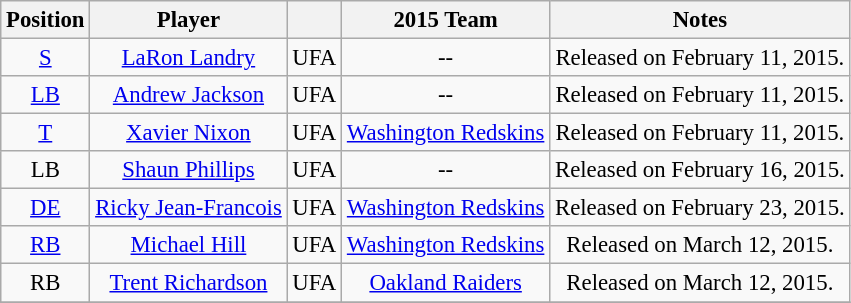<table class="wikitable" style="font-size: 95%; text-align: center;">
<tr>
<th>Position</th>
<th>Player</th>
<th></th>
<th>2015 Team</th>
<th>Notes</th>
</tr>
<tr>
<td><a href='#'>S</a></td>
<td><a href='#'>LaRon Landry</a></td>
<td>UFA</td>
<td>--</td>
<td>Released on February 11, 2015.</td>
</tr>
<tr>
<td><a href='#'>LB</a></td>
<td><a href='#'>Andrew Jackson</a></td>
<td>UFA</td>
<td>--</td>
<td>Released on February 11, 2015.</td>
</tr>
<tr>
<td><a href='#'>T</a></td>
<td><a href='#'>Xavier Nixon</a></td>
<td>UFA</td>
<td><a href='#'>Washington Redskins</a></td>
<td>Released on February 11, 2015.</td>
</tr>
<tr>
<td Linebacker>LB</td>
<td><a href='#'>Shaun Phillips</a></td>
<td>UFA</td>
<td>--</td>
<td>Released on February 16, 2015.</td>
</tr>
<tr>
<td><a href='#'>DE</a></td>
<td><a href='#'>Ricky Jean-Francois</a></td>
<td>UFA</td>
<td><a href='#'>Washington Redskins</a></td>
<td>Released on February 23, 2015.</td>
</tr>
<tr>
<td><a href='#'>RB</a></td>
<td><a href='#'>Michael Hill</a></td>
<td>UFA</td>
<td><a href='#'>Washington Redskins</a></td>
<td>Released on March 12, 2015.</td>
</tr>
<tr>
<td Running back>RB</td>
<td><a href='#'>Trent Richardson</a></td>
<td>UFA</td>
<td><a href='#'>Oakland Raiders</a></td>
<td>Released on March 12, 2015.</td>
</tr>
<tr>
</tr>
</table>
